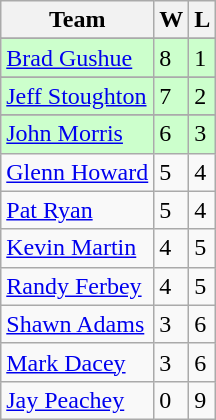<table class=wikitable>
<tr>
<th>Team</th>
<th>W</th>
<th>L</th>
</tr>
<tr>
</tr>
<tr bgcolor="#ccffcc">
<td><a href='#'>Brad Gushue</a></td>
<td>8</td>
<td>1</td>
</tr>
<tr>
</tr>
<tr bgcolor="#ccffcc">
<td><a href='#'>Jeff Stoughton</a></td>
<td>7</td>
<td>2</td>
</tr>
<tr>
</tr>
<tr bgcolor="#ccffcc">
<td><a href='#'>John Morris</a></td>
<td>6</td>
<td>3</td>
</tr>
<tr>
<td><a href='#'>Glenn Howard</a></td>
<td>5</td>
<td>4</td>
</tr>
<tr>
<td><a href='#'>Pat Ryan</a></td>
<td>5</td>
<td>4</td>
</tr>
<tr>
<td><a href='#'>Kevin Martin</a></td>
<td>4</td>
<td>5</td>
</tr>
<tr>
<td><a href='#'>Randy Ferbey</a></td>
<td>4</td>
<td>5</td>
</tr>
<tr>
<td><a href='#'>Shawn Adams</a></td>
<td>3</td>
<td>6</td>
</tr>
<tr>
<td><a href='#'>Mark Dacey</a></td>
<td>3</td>
<td>6</td>
</tr>
<tr>
<td><a href='#'>Jay Peachey</a></td>
<td>0</td>
<td>9</td>
</tr>
</table>
